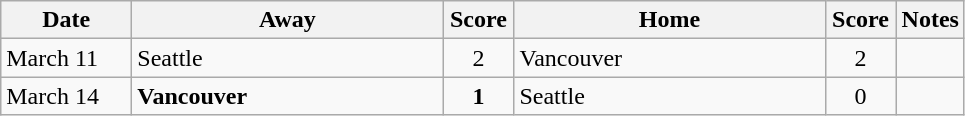<table class="wikitable">
<tr>
<th width="80">Date</th>
<th width="200">Away</th>
<th width="40">Score</th>
<th width="200">Home</th>
<th width="40">Score</th>
<th>Notes</th>
</tr>
<tr>
<td>March 11</td>
<td>Seattle</td>
<td align=center>2</td>
<td>Vancouver</td>
<td align=center>2</td>
<td></td>
</tr>
<tr>
<td>March 14</td>
<td><strong>Vancouver</strong></td>
<td align=center><strong>1</strong></td>
<td>Seattle</td>
<td align=center>0</td>
<td></td>
</tr>
</table>
